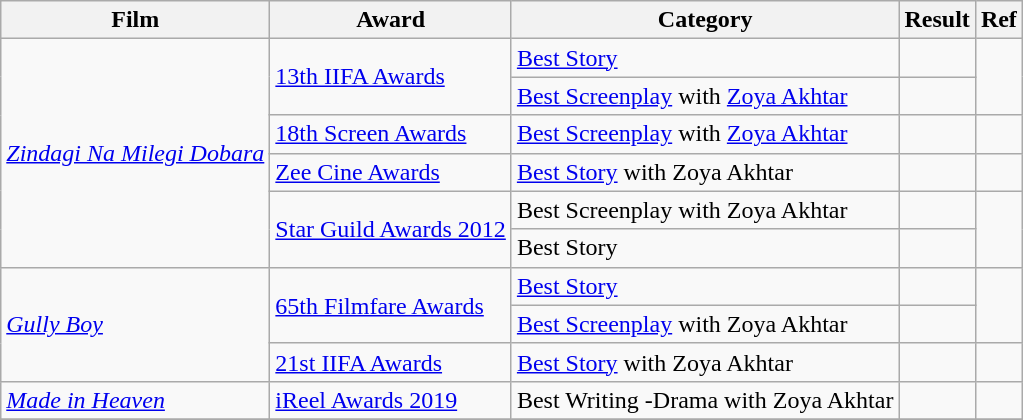<table class="wikitable">
<tr>
<th>Film</th>
<th>Award</th>
<th>Category</th>
<th>Result</th>
<th>Ref</th>
</tr>
<tr>
<td rowspan=6><em><a href='#'>Zindagi Na Milegi Dobara</a></em></td>
<td rowspan=2><a href='#'>13th IIFA Awards</a></td>
<td><a href='#'>Best Story</a></td>
<td></td>
<td rowspan=2></td>
</tr>
<tr>
<td><a href='#'>Best Screenplay</a> with <a href='#'>Zoya Akhtar</a></td>
<td></td>
</tr>
<tr>
<td><a href='#'>18th Screen Awards</a></td>
<td><a href='#'>Best Screenplay</a> with <a href='#'>Zoya Akhtar</a></td>
<td></td>
<td></td>
</tr>
<tr>
<td><a href='#'>Zee Cine Awards</a></td>
<td><a href='#'>Best Story</a> with Zoya Akhtar</td>
<td></td>
<td></td>
</tr>
<tr>
<td rowspan=2><a href='#'>Star Guild Awards 2012</a></td>
<td>Best Screenplay with Zoya Akhtar</td>
<td></td>
<td rowspan=2></td>
</tr>
<tr>
<td>Best Story</td>
<td></td>
</tr>
<tr>
<td rowspan=3><em><a href='#'>Gully Boy</a></em></td>
<td rowspan=2><a href='#'>65th Filmfare Awards</a></td>
<td><a href='#'>Best Story</a></td>
<td></td>
<td rowspan=2></td>
</tr>
<tr>
<td><a href='#'>Best Screenplay</a> with Zoya Akhtar</td>
<td></td>
</tr>
<tr>
<td><a href='#'>21st IIFA Awards</a></td>
<td><a href='#'>Best Story</a> with Zoya Akhtar</td>
<td></td>
<td></td>
</tr>
<tr>
<td><em><a href='#'>Made in Heaven</a></em></td>
<td><a href='#'>iReel Awards 2019</a></td>
<td>Best Writing -Drama with Zoya Akhtar</td>
<td></td>
<td></td>
</tr>
<tr>
</tr>
</table>
